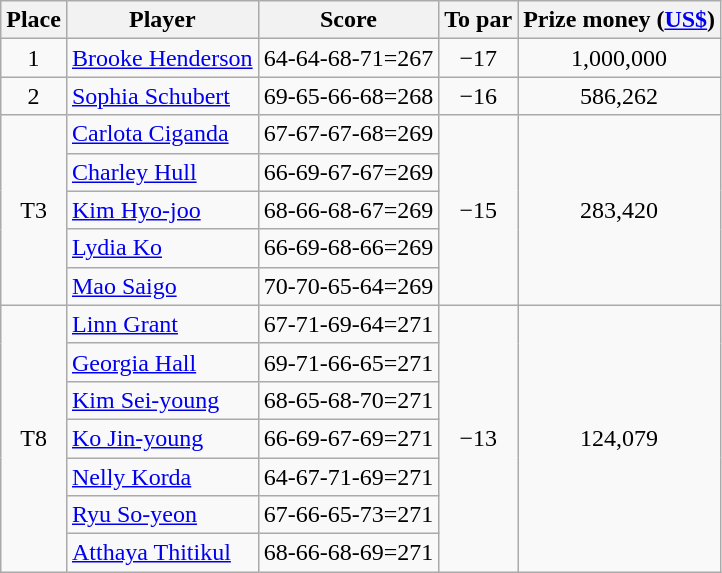<table class="wikitable">
<tr>
<th>Place</th>
<th>Player</th>
<th>Score</th>
<th>To par</th>
<th>Prize money (<a href='#'>US$</a>)</th>
</tr>
<tr>
<td align=center>1</td>
<td> <a href='#'>Brooke Henderson</a></td>
<td>64-64-68-71=267</td>
<td align=center>−17</td>
<td align=center>1,000,000</td>
</tr>
<tr>
<td align=center>2</td>
<td> <a href='#'>Sophia Schubert</a></td>
<td>69-65-66-68=268</td>
<td align=center>−16</td>
<td align=center>586,262</td>
</tr>
<tr>
<td align=center rowspan=5>T3</td>
<td> <a href='#'>Carlota Ciganda</a></td>
<td>67-67-67-68=269</td>
<td align=center rowspan=5>−15</td>
<td align=center rowspan=5>283,420</td>
</tr>
<tr>
<td> <a href='#'>Charley Hull</a></td>
<td>66-69-67-67=269</td>
</tr>
<tr>
<td> <a href='#'>Kim Hyo-joo</a></td>
<td>68-66-68-67=269</td>
</tr>
<tr>
<td> <a href='#'>Lydia Ko</a></td>
<td>66-69-68-66=269</td>
</tr>
<tr>
<td> <a href='#'>Mao Saigo</a></td>
<td>70-70-65-64=269</td>
</tr>
<tr>
<td align=center rowspan=7>T8</td>
<td> <a href='#'>Linn Grant</a></td>
<td>67-71-69-64=271</td>
<td align=center rowspan=7>−13</td>
<td align=center rowspan=7>124,079</td>
</tr>
<tr>
<td> <a href='#'>Georgia Hall</a></td>
<td>69-71-66-65=271</td>
</tr>
<tr>
<td> <a href='#'>Kim Sei-young</a></td>
<td>68-65-68-70=271</td>
</tr>
<tr>
<td> <a href='#'>Ko Jin-young</a></td>
<td>66-69-67-69=271</td>
</tr>
<tr>
<td> <a href='#'>Nelly Korda</a></td>
<td>64-67-71-69=271</td>
</tr>
<tr>
<td> <a href='#'>Ryu So-yeon</a></td>
<td>67-66-65-73=271</td>
</tr>
<tr>
<td> <a href='#'>Atthaya Thitikul</a></td>
<td>68-66-68-69=271</td>
</tr>
</table>
